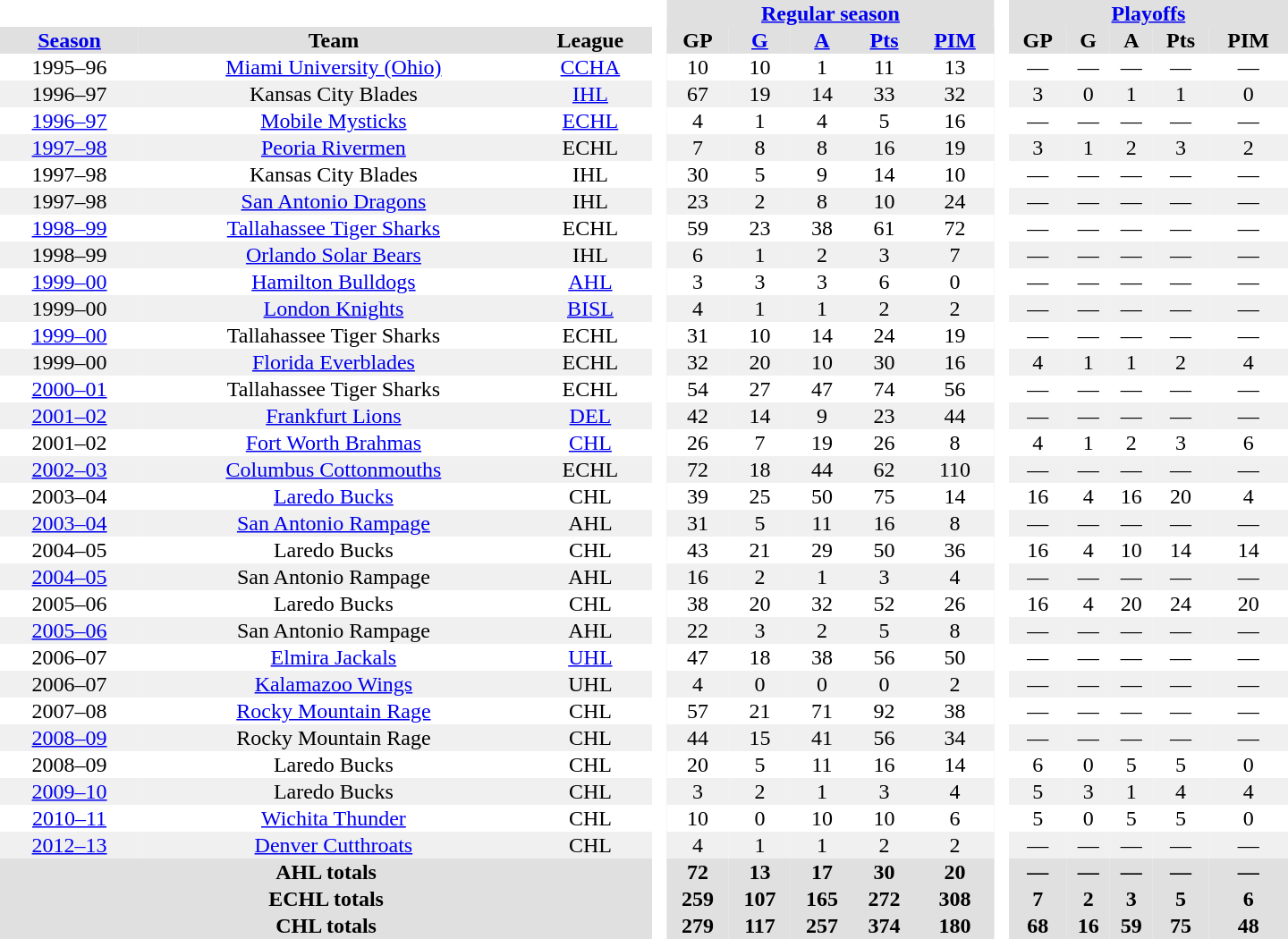<table border="0" cellpadding="1" cellspacing="0" style="text-align:center; width:60em;">
<tr style="background:#e0e0e0;">
<th colspan="3"  bgcolor="#ffffff"> </th>
<th rowspan="99" bgcolor="#ffffff"> </th>
<th colspan="5"><a href='#'>Regular season</a></th>
<th rowspan="99" bgcolor="#ffffff"> </th>
<th colspan="5"><a href='#'>Playoffs</a></th>
</tr>
<tr style="background:#e0e0e0;">
<th><a href='#'>Season</a></th>
<th>Team</th>
<th>League</th>
<th>GP</th>
<th><a href='#'>G</a></th>
<th><a href='#'>A</a></th>
<th><a href='#'>Pts</a></th>
<th><a href='#'>PIM</a></th>
<th>GP</th>
<th>G</th>
<th>A</th>
<th>Pts</th>
<th>PIM</th>
</tr>
<tr>
<td>1995–96</td>
<td><a href='#'>Miami University (Ohio)</a></td>
<td><a href='#'>CCHA</a></td>
<td>10</td>
<td>10</td>
<td>1</td>
<td>11</td>
<td>13</td>
<td>—</td>
<td>—</td>
<td>—</td>
<td>—</td>
<td>—</td>
</tr>
<tr bgcolor="#f0f0f0">
<td>1996–97</td>
<td>Kansas City Blades</td>
<td><a href='#'>IHL</a></td>
<td>67</td>
<td>19</td>
<td>14</td>
<td>33</td>
<td>32</td>
<td>3</td>
<td>0</td>
<td>1</td>
<td>1</td>
<td>0</td>
</tr>
<tr>
<td><a href='#'>1996–97</a></td>
<td><a href='#'>Mobile Mysticks</a></td>
<td><a href='#'>ECHL</a></td>
<td>4</td>
<td>1</td>
<td>4</td>
<td>5</td>
<td>16</td>
<td>—</td>
<td>—</td>
<td>—</td>
<td>—</td>
<td>—</td>
</tr>
<tr bgcolor="#f0f0f0">
<td><a href='#'>1997–98</a></td>
<td><a href='#'>Peoria Rivermen</a></td>
<td>ECHL</td>
<td>7</td>
<td>8</td>
<td>8</td>
<td>16</td>
<td>19</td>
<td>3</td>
<td>1</td>
<td>2</td>
<td>3</td>
<td>2</td>
</tr>
<tr>
<td>1997–98</td>
<td>Kansas City Blades</td>
<td>IHL</td>
<td>30</td>
<td>5</td>
<td>9</td>
<td>14</td>
<td>10</td>
<td>—</td>
<td>—</td>
<td>—</td>
<td>—</td>
<td>—</td>
</tr>
<tr bgcolor="#f0f0f0">
<td>1997–98</td>
<td><a href='#'>San Antonio Dragons</a></td>
<td>IHL</td>
<td>23</td>
<td>2</td>
<td>8</td>
<td>10</td>
<td>24</td>
<td>—</td>
<td>—</td>
<td>—</td>
<td>—</td>
<td>—</td>
</tr>
<tr>
<td><a href='#'>1998–99</a></td>
<td><a href='#'>Tallahassee Tiger Sharks</a></td>
<td>ECHL</td>
<td>59</td>
<td>23</td>
<td>38</td>
<td>61</td>
<td>72</td>
<td>—</td>
<td>—</td>
<td>—</td>
<td>—</td>
<td>—</td>
</tr>
<tr bgcolor="#f0f0f0">
<td>1998–99</td>
<td><a href='#'>Orlando Solar Bears</a></td>
<td>IHL</td>
<td>6</td>
<td>1</td>
<td>2</td>
<td>3</td>
<td>7</td>
<td>—</td>
<td>—</td>
<td>—</td>
<td>—</td>
<td>—</td>
</tr>
<tr>
<td><a href='#'>1999–00</a></td>
<td><a href='#'>Hamilton Bulldogs</a></td>
<td><a href='#'>AHL</a></td>
<td>3</td>
<td>3</td>
<td>3</td>
<td>6</td>
<td>0</td>
<td>—</td>
<td>—</td>
<td>—</td>
<td>—</td>
<td>—</td>
</tr>
<tr bgcolor="#f0f0f0">
<td>1999–00</td>
<td><a href='#'>London Knights</a></td>
<td><a href='#'>BISL</a></td>
<td>4</td>
<td>1</td>
<td>1</td>
<td>2</td>
<td>2</td>
<td>—</td>
<td>—</td>
<td>—</td>
<td>—</td>
<td>—</td>
</tr>
<tr>
<td><a href='#'>1999–00</a></td>
<td>Tallahassee Tiger Sharks</td>
<td>ECHL</td>
<td>31</td>
<td>10</td>
<td>14</td>
<td>24</td>
<td>19</td>
<td>—</td>
<td>—</td>
<td>—</td>
<td>—</td>
<td>—</td>
</tr>
<tr bgcolor="#f0f0f0">
<td>1999–00</td>
<td><a href='#'>Florida Everblades</a></td>
<td>ECHL</td>
<td>32</td>
<td>20</td>
<td>10</td>
<td>30</td>
<td>16</td>
<td>4</td>
<td>1</td>
<td>1</td>
<td>2</td>
<td>4</td>
</tr>
<tr>
<td><a href='#'>2000–01</a></td>
<td>Tallahassee Tiger Sharks</td>
<td>ECHL</td>
<td>54</td>
<td>27</td>
<td>47</td>
<td>74</td>
<td>56</td>
<td>—</td>
<td>—</td>
<td>—</td>
<td>—</td>
<td>—</td>
</tr>
<tr bgcolor="#f0f0f0">
<td><a href='#'>2001–02</a></td>
<td><a href='#'>Frankfurt Lions</a></td>
<td><a href='#'>DEL</a></td>
<td>42</td>
<td>14</td>
<td>9</td>
<td>23</td>
<td>44</td>
<td>—</td>
<td>—</td>
<td>—</td>
<td>—</td>
<td>—</td>
</tr>
<tr>
<td>2001–02</td>
<td><a href='#'>Fort Worth Brahmas</a></td>
<td><a href='#'>CHL</a></td>
<td>26</td>
<td>7</td>
<td>19</td>
<td>26</td>
<td>8</td>
<td>4</td>
<td>1</td>
<td>2</td>
<td>3</td>
<td>6</td>
</tr>
<tr bgcolor="#f0f0f0">
<td><a href='#'>2002–03</a></td>
<td><a href='#'>Columbus Cottonmouths</a></td>
<td>ECHL</td>
<td>72</td>
<td>18</td>
<td>44</td>
<td>62</td>
<td>110</td>
<td>—</td>
<td>—</td>
<td>—</td>
<td>—</td>
<td>—</td>
</tr>
<tr>
<td>2003–04</td>
<td><a href='#'>Laredo Bucks</a></td>
<td>CHL</td>
<td>39</td>
<td>25</td>
<td>50</td>
<td>75</td>
<td>14</td>
<td>16</td>
<td>4</td>
<td>16</td>
<td>20</td>
<td>4</td>
</tr>
<tr bgcolor="#f0f0f0">
<td><a href='#'>2003–04</a></td>
<td><a href='#'>San Antonio Rampage</a></td>
<td>AHL</td>
<td>31</td>
<td>5</td>
<td>11</td>
<td>16</td>
<td>8</td>
<td>—</td>
<td>—</td>
<td>—</td>
<td>—</td>
<td>—</td>
</tr>
<tr>
<td>2004–05</td>
<td>Laredo Bucks</td>
<td>CHL</td>
<td>43</td>
<td>21</td>
<td>29</td>
<td>50</td>
<td>36</td>
<td>16</td>
<td>4</td>
<td>10</td>
<td>14</td>
<td>14</td>
</tr>
<tr bgcolor="#f0f0f0">
<td><a href='#'>2004–05</a></td>
<td>San Antonio Rampage</td>
<td>AHL</td>
<td>16</td>
<td>2</td>
<td>1</td>
<td>3</td>
<td>4</td>
<td>—</td>
<td>—</td>
<td>—</td>
<td>—</td>
<td>—</td>
</tr>
<tr>
<td>2005–06</td>
<td>Laredo Bucks</td>
<td>CHL</td>
<td>38</td>
<td>20</td>
<td>32</td>
<td>52</td>
<td>26</td>
<td>16</td>
<td>4</td>
<td>20</td>
<td>24</td>
<td>20</td>
</tr>
<tr bgcolor="#f0f0f0">
<td><a href='#'>2005–06</a></td>
<td>San Antonio Rampage</td>
<td>AHL</td>
<td>22</td>
<td>3</td>
<td>2</td>
<td>5</td>
<td>8</td>
<td>—</td>
<td>—</td>
<td>—</td>
<td>—</td>
<td>—</td>
</tr>
<tr>
<td>2006–07</td>
<td><a href='#'>Elmira Jackals</a></td>
<td><a href='#'>UHL</a></td>
<td>47</td>
<td>18</td>
<td>38</td>
<td>56</td>
<td>50</td>
<td>—</td>
<td>—</td>
<td>—</td>
<td>—</td>
<td>—</td>
</tr>
<tr bgcolor="#f0f0f0">
<td>2006–07</td>
<td><a href='#'>Kalamazoo Wings</a></td>
<td>UHL</td>
<td>4</td>
<td>0</td>
<td>0</td>
<td>0</td>
<td>2</td>
<td>—</td>
<td>—</td>
<td>—</td>
<td>—</td>
<td>—</td>
</tr>
<tr>
<td>2007–08</td>
<td><a href='#'>Rocky Mountain Rage</a></td>
<td>CHL</td>
<td>57</td>
<td>21</td>
<td>71</td>
<td>92</td>
<td>38</td>
<td>—</td>
<td>—</td>
<td>—</td>
<td>—</td>
<td>—</td>
</tr>
<tr bgcolor="#f0f0f0">
<td><a href='#'>2008–09</a></td>
<td>Rocky Mountain Rage</td>
<td>CHL</td>
<td>44</td>
<td>15</td>
<td>41</td>
<td>56</td>
<td>34</td>
<td>—</td>
<td>—</td>
<td>—</td>
<td>—</td>
<td>—</td>
</tr>
<tr>
<td>2008–09</td>
<td>Laredo Bucks</td>
<td>CHL</td>
<td>20</td>
<td>5</td>
<td>11</td>
<td>16</td>
<td>14</td>
<td>6</td>
<td>0</td>
<td>5</td>
<td>5</td>
<td>0</td>
</tr>
<tr bgcolor="#f0f0f0">
<td><a href='#'>2009–10</a></td>
<td>Laredo Bucks</td>
<td>CHL</td>
<td>3</td>
<td>2</td>
<td>1</td>
<td>3</td>
<td>4</td>
<td>5</td>
<td>3</td>
<td>1</td>
<td>4</td>
<td>4</td>
</tr>
<tr>
<td><a href='#'>2010–11</a></td>
<td><a href='#'>Wichita Thunder</a></td>
<td>CHL</td>
<td>10</td>
<td>0</td>
<td>10</td>
<td>10</td>
<td>6</td>
<td>5</td>
<td>0</td>
<td>5</td>
<td>5</td>
<td>0</td>
</tr>
<tr bgcolor="#f0f0f0">
<td><a href='#'>2012–13</a></td>
<td><a href='#'>Denver Cutthroats</a></td>
<td>CHL</td>
<td>4</td>
<td>1</td>
<td>1</td>
<td>2</td>
<td>2</td>
<td>—</td>
<td>—</td>
<td>—</td>
<td>—</td>
<td>—</td>
</tr>
<tr bgcolor="#e0e0e0">
<th colspan="3">AHL totals</th>
<th>72</th>
<th>13</th>
<th>17</th>
<th>30</th>
<th>20</th>
<th>—</th>
<th>—</th>
<th>—</th>
<th>—</th>
<th>—</th>
</tr>
<tr bgcolor="#e0e0e0">
<th colspan="3">ECHL totals</th>
<th>259</th>
<th>107</th>
<th>165</th>
<th>272</th>
<th>308</th>
<th>7</th>
<th>2</th>
<th>3</th>
<th>5</th>
<th>6</th>
</tr>
<tr bgcolor="#e0e0e0">
<th colspan="3">CHL totals</th>
<th>279</th>
<th>117</th>
<th>257</th>
<th>374</th>
<th>180</th>
<th>68</th>
<th>16</th>
<th>59</th>
<th>75</th>
<th>48</th>
</tr>
</table>
